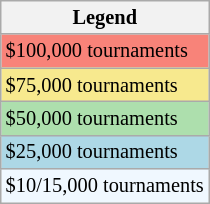<table class=wikitable style="font-size:85%">
<tr>
<th>Legend</th>
</tr>
<tr style="background:#f88379;">
<td>$100,000 tournaments</td>
</tr>
<tr style="background:#f7e98e;">
<td>$75,000 tournaments</td>
</tr>
<tr style="background:#addfad;">
<td>$50,000 tournaments</td>
</tr>
<tr style="background:lightblue;">
<td>$25,000 tournaments</td>
</tr>
<tr style="background:#f0f8ff;">
<td>$10/15,000 tournaments</td>
</tr>
</table>
